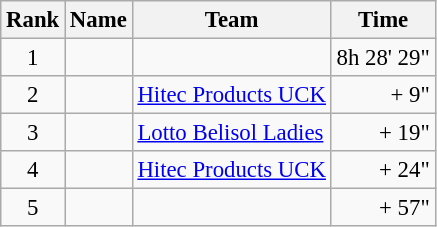<table class=wikitable style="font-size:95%">
<tr>
<th>Rank</th>
<th>Name</th>
<th>Team</th>
<th>Time</th>
</tr>
<tr>
<td align="center">1</td>
<td> </td>
<td></td>
<td align="right">8h 28' 29"</td>
</tr>
<tr>
<td align="center">2</td>
<td></td>
<td><a href='#'>Hitec Products UCK</a></td>
<td align="right">+ 9"</td>
</tr>
<tr>
<td align="center">3</td>
<td></td>
<td><a href='#'>Lotto Belisol Ladies</a></td>
<td align="right">+ 19"</td>
</tr>
<tr>
<td align="center">4</td>
<td></td>
<td><a href='#'>Hitec Products UCK</a></td>
<td align="right">+ 24"</td>
</tr>
<tr>
<td align="center">5</td>
<td></td>
<td></td>
<td align="right">+ 57"</td>
</tr>
</table>
